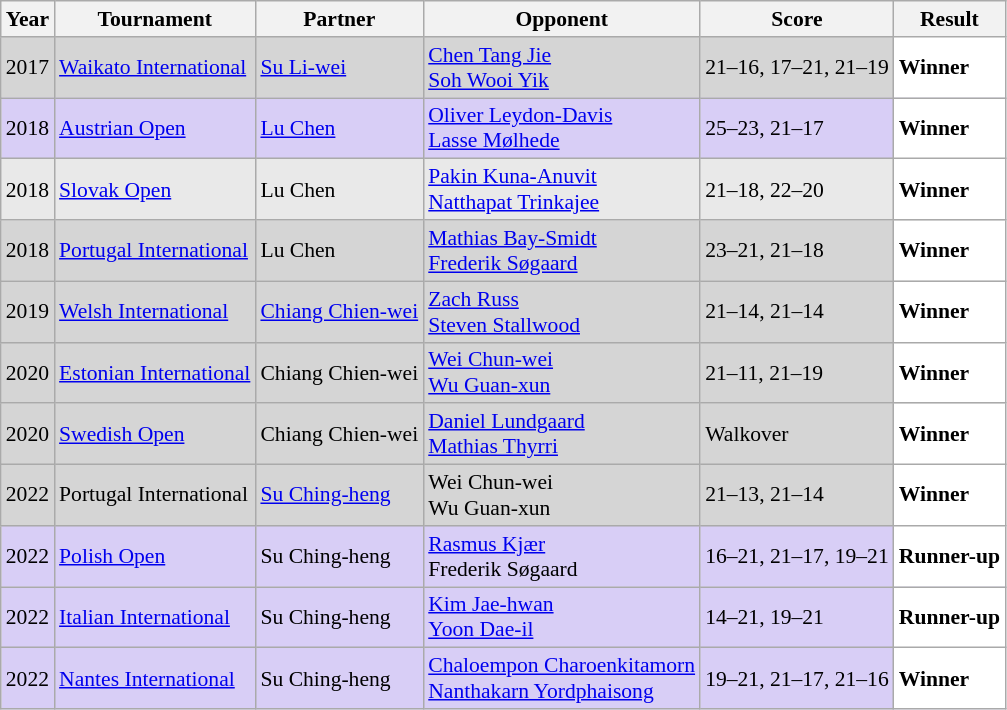<table class="sortable wikitable" style="font-size: 90%;">
<tr>
<th>Year</th>
<th>Tournament</th>
<th>Partner</th>
<th>Opponent</th>
<th>Score</th>
<th>Result</th>
</tr>
<tr style="background:#D5D5D5">
<td align="center">2017</td>
<td align="left"><a href='#'>Waikato International</a></td>
<td align="left"> <a href='#'>Su Li-wei</a></td>
<td align="left"> <a href='#'>Chen Tang Jie</a><br> <a href='#'>Soh Wooi Yik</a></td>
<td align="left">21–16, 17–21, 21–19</td>
<td style="text-align:left; background:white"> <strong>Winner</strong></td>
</tr>
<tr style="background:#D8CEF6">
<td align="center">2018</td>
<td align="left"><a href='#'>Austrian Open</a></td>
<td align="left"> <a href='#'>Lu Chen</a></td>
<td align="left"> <a href='#'>Oliver Leydon-Davis</a><br> <a href='#'>Lasse Mølhede</a></td>
<td align="left">25–23, 21–17</td>
<td style="text-align:left; background:white"> <strong>Winner</strong></td>
</tr>
<tr style="background:#E9E9E9">
<td align="center">2018</td>
<td align="left"><a href='#'>Slovak Open</a></td>
<td align="left"> Lu Chen</td>
<td align="left"> <a href='#'>Pakin Kuna-Anuvit</a><br> <a href='#'>Natthapat Trinkajee</a></td>
<td align="left">21–18, 22–20</td>
<td style="text-align:left; background:white"> <strong>Winner</strong></td>
</tr>
<tr style="background:#D5D5D5">
<td align="center">2018</td>
<td align="left"><a href='#'>Portugal International</a></td>
<td align="left"> Lu Chen</td>
<td align="left"> <a href='#'>Mathias Bay-Smidt</a><br> <a href='#'>Frederik Søgaard</a></td>
<td align="left">23–21, 21–18</td>
<td style="text-align:left; background:white"> <strong>Winner</strong></td>
</tr>
<tr style="background:#D5D5D5">
<td align="center">2019</td>
<td align="left"><a href='#'>Welsh International</a></td>
<td align="left"> <a href='#'>Chiang Chien-wei</a></td>
<td align="left"> <a href='#'>Zach Russ</a><br> <a href='#'>Steven Stallwood</a></td>
<td align="left">21–14, 21–14</td>
<td style="text-align:left; background:white"> <strong>Winner</strong></td>
</tr>
<tr style="background:#D5D5D5">
<td align="center">2020</td>
<td align="left"><a href='#'>Estonian International</a></td>
<td align="left"> Chiang Chien-wei</td>
<td align="left"> <a href='#'>Wei Chun-wei</a><br> <a href='#'>Wu Guan-xun</a></td>
<td align="left">21–11, 21–19</td>
<td style="text-align:left; background:white"> <strong>Winner</strong></td>
</tr>
<tr style="background:#D5D5D5">
<td align="center">2020</td>
<td align="left"><a href='#'>Swedish Open</a></td>
<td align="left"> Chiang Chien-wei</td>
<td align="left"> <a href='#'>Daniel Lundgaard</a><br> <a href='#'>Mathias Thyrri</a></td>
<td align="left">Walkover</td>
<td style="text-align:left; background:white"> <strong>Winner</strong></td>
</tr>
<tr style="background:#D5D5D5">
<td align="center">2022</td>
<td align="left">Portugal International</td>
<td align="left"> <a href='#'>Su Ching-heng</a></td>
<td align="left"> Wei Chun-wei<br> Wu Guan-xun</td>
<td align="left">21–13, 21–14</td>
<td style="text-align:left; background:white"> <strong>Winner</strong></td>
</tr>
<tr style="background:#D8CEF6">
<td align="center">2022</td>
<td align="left"><a href='#'>Polish Open</a></td>
<td align="left"> Su Ching-heng</td>
<td align="left"> <a href='#'>Rasmus Kjær</a><br> Frederik Søgaard</td>
<td align="left">16–21, 21–17, 19–21</td>
<td style="text-align:left; background:white"> <strong>Runner-up</strong></td>
</tr>
<tr style="background:#D8CEF6">
<td align="center">2022</td>
<td align="left"><a href='#'>Italian International</a></td>
<td align="left"> Su Ching-heng</td>
<td align="left"> <a href='#'>Kim Jae-hwan</a><br> <a href='#'>Yoon Dae-il</a></td>
<td align="left">14–21, 19–21</td>
<td style="text-align:left; background:white"> <strong>Runner-up</strong></td>
</tr>
<tr style="background:#D8CEF6">
<td align="center">2022</td>
<td align="left"><a href='#'>Nantes International</a></td>
<td align="left"> Su Ching-heng</td>
<td align="left"> <a href='#'>Chaloempon Charoenkitamorn</a><br> <a href='#'>Nanthakarn Yordphaisong</a></td>
<td align="left">19–21, 21–17, 21–16</td>
<td style="text-align:left; background:white"> <strong>Winner</strong></td>
</tr>
</table>
